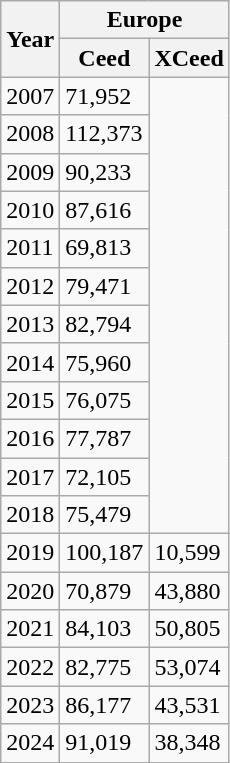<table class="wikitable">
<tr>
<th rowspan="2">Year</th>
<th colspan="2">Europe</th>
</tr>
<tr>
<th>Ceed</th>
<th>XCeed</th>
</tr>
<tr>
<td>2007</td>
<td>71,952</td>
<td rowspan="12"></td>
</tr>
<tr>
<td>2008</td>
<td>112,373</td>
</tr>
<tr>
<td>2009</td>
<td>90,233</td>
</tr>
<tr>
<td>2010</td>
<td>87,616</td>
</tr>
<tr>
<td>2011</td>
<td>69,813</td>
</tr>
<tr>
<td>2012</td>
<td>79,471</td>
</tr>
<tr>
<td>2013</td>
<td>82,794</td>
</tr>
<tr>
<td>2014</td>
<td>75,960</td>
</tr>
<tr>
<td>2015</td>
<td>76,075</td>
</tr>
<tr>
<td>2016</td>
<td>77,787</td>
</tr>
<tr>
<td>2017</td>
<td>72,105</td>
</tr>
<tr>
<td>2018</td>
<td>75,479</td>
</tr>
<tr>
<td>2019</td>
<td>100,187</td>
<td>10,599</td>
</tr>
<tr>
<td>2020</td>
<td>70,879</td>
<td>43,880</td>
</tr>
<tr>
<td>2021</td>
<td>84,103</td>
<td>50,805</td>
</tr>
<tr>
<td>2022</td>
<td>82,775</td>
<td>53,074</td>
</tr>
<tr>
<td>2023</td>
<td>86,177</td>
<td>43,531</td>
</tr>
<tr>
<td>2024</td>
<td>91,019</td>
<td>38,348</td>
</tr>
</table>
